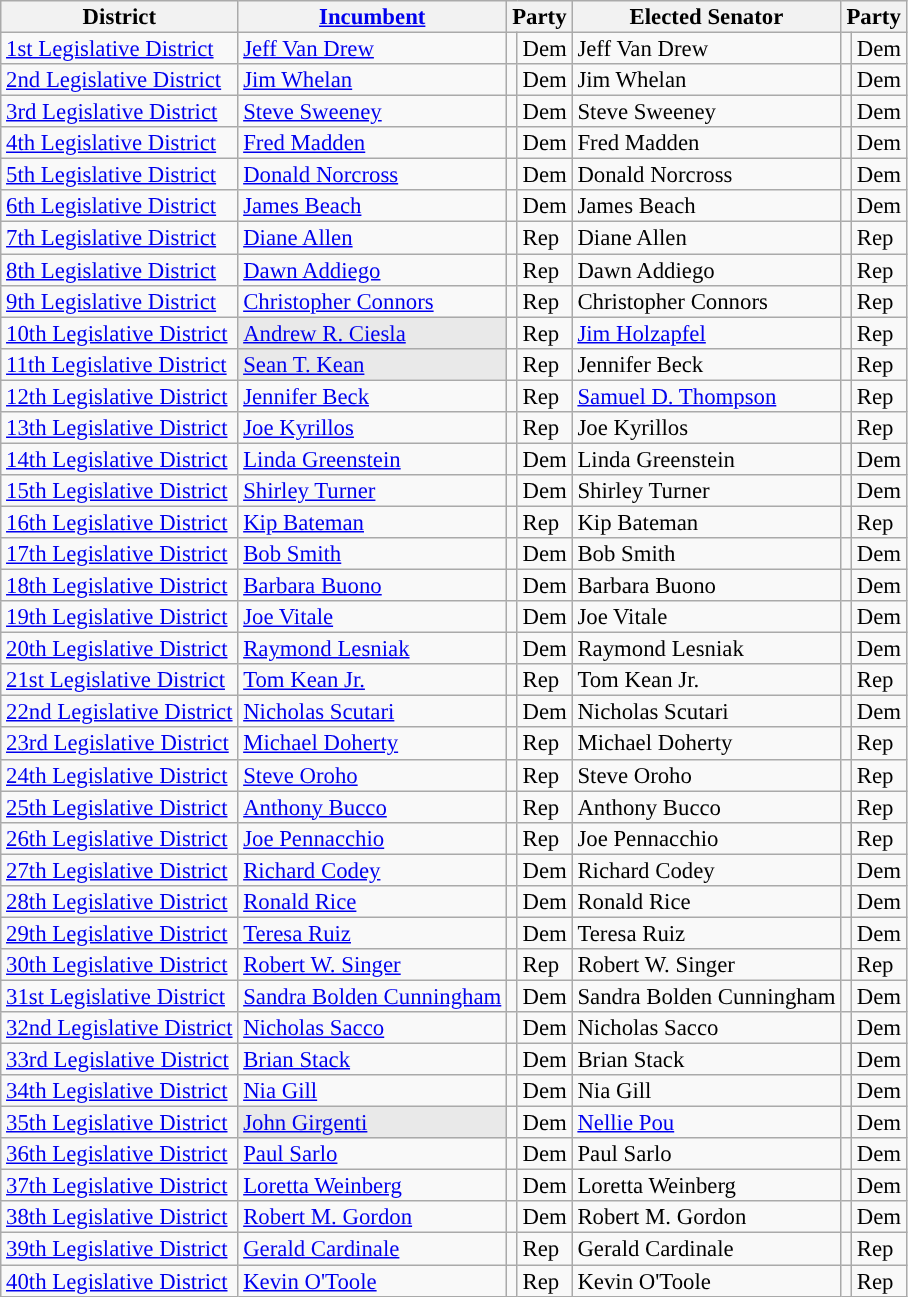<table class="sortable wikitable" style="font-size:95%;line-height:14px;">
<tr>
<th>District</th>
<th class="unsortable"><a href='#'>Incumbent</a></th>
<th colspan="2">Party</th>
<th class="unsortable">Elected Senator</th>
<th colspan="2">Party</th>
</tr>
<tr>
<td><a href='#'>1st Legislative District</a></td>
<td><a href='#'>Jeff Van Drew</a></td>
<td style="background:"></td>
<td>Dem</td>
<td>Jeff Van Drew</td>
<td style="background:"></td>
<td>Dem</td>
</tr>
<tr>
<td><a href='#'>2nd Legislative District</a></td>
<td><a href='#'>Jim Whelan</a></td>
<td style="background:"></td>
<td>Dem</td>
<td>Jim Whelan</td>
<td style="background:"></td>
<td>Dem</td>
</tr>
<tr>
<td><a href='#'>3rd Legislative District</a></td>
<td><a href='#'>Steve Sweeney</a></td>
<td style="background:"></td>
<td>Dem</td>
<td>Steve Sweeney</td>
<td style="background:"></td>
<td>Dem</td>
</tr>
<tr>
<td><a href='#'>4th Legislative District</a></td>
<td><a href='#'>Fred Madden</a></td>
<td style="background:"></td>
<td>Dem</td>
<td>Fred Madden</td>
<td style="background:"></td>
<td>Dem</td>
</tr>
<tr>
<td><a href='#'>5th Legislative District</a></td>
<td><a href='#'>Donald Norcross</a></td>
<td style="background:"></td>
<td>Dem</td>
<td>Donald Norcross</td>
<td style="background:"></td>
<td>Dem</td>
</tr>
<tr>
<td><a href='#'>6th Legislative District</a></td>
<td><a href='#'>James Beach</a></td>
<td style="background:"></td>
<td>Dem</td>
<td>James Beach</td>
<td style="background:"></td>
<td>Dem</td>
</tr>
<tr>
<td><a href='#'>7th Legislative District</a></td>
<td><a href='#'>Diane Allen</a></td>
<td style="background:"></td>
<td>Rep</td>
<td>Diane Allen</td>
<td style="background:"></td>
<td>Rep</td>
</tr>
<tr>
<td><a href='#'>8th Legislative District</a></td>
<td><a href='#'>Dawn Addiego</a></td>
<td style="background:"></td>
<td>Rep</td>
<td>Dawn Addiego</td>
<td style="background:"></td>
<td>Rep</td>
</tr>
<tr>
<td><a href='#'>9th Legislative District</a></td>
<td><a href='#'>Christopher Connors</a></td>
<td style="background:"></td>
<td>Rep</td>
<td>Christopher Connors</td>
<td style="background:"></td>
<td>Rep</td>
</tr>
<tr>
<td><a href='#'>10th Legislative District</a></td>
<td style="background:#E9E9E9;"><a href='#'>Andrew R. Ciesla</a></td>
<td style="background:"></td>
<td>Rep</td>
<td><a href='#'>Jim Holzapfel</a></td>
<td style="background:"></td>
<td>Rep</td>
</tr>
<tr>
<td><a href='#'>11th Legislative District</a></td>
<td style="background:#E9E9E9;"><a href='#'>Sean T. Kean</a></td>
<td style="background:"></td>
<td>Rep</td>
<td>Jennifer Beck</td>
<td style="background:"></td>
<td>Rep</td>
</tr>
<tr>
<td><a href='#'>12th Legislative District</a></td>
<td><a href='#'>Jennifer Beck</a></td>
<td style="background:"></td>
<td>Rep</td>
<td><a href='#'>Samuel D. Thompson</a></td>
<td style="background:"></td>
<td>Rep</td>
</tr>
<tr>
<td><a href='#'>13th Legislative District</a></td>
<td><a href='#'>Joe Kyrillos</a></td>
<td style="background:"></td>
<td>Rep</td>
<td>Joe Kyrillos</td>
<td style="background:"></td>
<td>Rep</td>
</tr>
<tr>
<td><a href='#'>14th Legislative District</a></td>
<td><a href='#'>Linda Greenstein</a></td>
<td style="background:"></td>
<td>Dem</td>
<td>Linda Greenstein</td>
<td style="background:"></td>
<td>Dem</td>
</tr>
<tr>
<td><a href='#'>15th Legislative District</a></td>
<td><a href='#'>Shirley Turner</a></td>
<td style="background:"></td>
<td>Dem</td>
<td>Shirley Turner</td>
<td style="background:"></td>
<td>Dem</td>
</tr>
<tr>
<td><a href='#'>16th Legislative District</a></td>
<td><a href='#'>Kip Bateman</a></td>
<td style="background:"></td>
<td>Rep</td>
<td>Kip Bateman</td>
<td style="background:"></td>
<td>Rep</td>
</tr>
<tr>
<td><a href='#'>17th Legislative District</a></td>
<td><a href='#'>Bob Smith</a></td>
<td style="background:"></td>
<td>Dem</td>
<td>Bob Smith</td>
<td style="background:"></td>
<td>Dem</td>
</tr>
<tr>
<td><a href='#'>18th Legislative District</a></td>
<td><a href='#'>Barbara Buono</a></td>
<td style="background:"></td>
<td>Dem</td>
<td>Barbara Buono</td>
<td style="background:"></td>
<td>Dem</td>
</tr>
<tr>
<td><a href='#'>19th Legislative District</a></td>
<td><a href='#'>Joe Vitale</a></td>
<td style="background:"></td>
<td>Dem</td>
<td>Joe Vitale</td>
<td style="background:"></td>
<td>Dem</td>
</tr>
<tr>
<td><a href='#'>20th Legislative District</a></td>
<td><a href='#'>Raymond Lesniak</a></td>
<td style="background:"></td>
<td>Dem</td>
<td>Raymond Lesniak</td>
<td style="background:"></td>
<td>Dem</td>
</tr>
<tr>
<td><a href='#'>21st Legislative District</a></td>
<td><a href='#'>Tom Kean Jr.</a></td>
<td style="background:"></td>
<td>Rep</td>
<td>Tom Kean Jr.</td>
<td style="background:"></td>
<td>Rep</td>
</tr>
<tr>
<td><a href='#'>22nd Legislative District</a></td>
<td><a href='#'>Nicholas Scutari</a></td>
<td style="background:"></td>
<td>Dem</td>
<td>Nicholas Scutari</td>
<td style="background:"></td>
<td>Dem</td>
</tr>
<tr>
<td><a href='#'>23rd Legislative District</a></td>
<td><a href='#'>Michael Doherty</a></td>
<td style="background:"></td>
<td>Rep</td>
<td>Michael Doherty</td>
<td style="background:"></td>
<td>Rep</td>
</tr>
<tr>
<td><a href='#'>24th Legislative District</a></td>
<td><a href='#'>Steve Oroho</a></td>
<td style="background:"></td>
<td>Rep</td>
<td>Steve Oroho</td>
<td style="background:"></td>
<td>Rep</td>
</tr>
<tr>
<td><a href='#'>25th Legislative District</a></td>
<td><a href='#'>Anthony Bucco</a></td>
<td style="background:"></td>
<td>Rep</td>
<td>Anthony Bucco</td>
<td style="background:"></td>
<td>Rep</td>
</tr>
<tr>
<td><a href='#'>26th Legislative District</a></td>
<td><a href='#'>Joe Pennacchio</a></td>
<td style="background:"></td>
<td>Rep</td>
<td>Joe Pennacchio</td>
<td style="background:"></td>
<td>Rep</td>
</tr>
<tr>
<td><a href='#'>27th Legislative District</a></td>
<td><a href='#'>Richard Codey</a></td>
<td style="background:"></td>
<td>Dem</td>
<td>Richard Codey</td>
<td style="background:"></td>
<td>Dem</td>
</tr>
<tr>
<td><a href='#'>28th Legislative District</a></td>
<td><a href='#'>Ronald Rice</a></td>
<td style="background:"></td>
<td>Dem</td>
<td>Ronald Rice</td>
<td style="background:"></td>
<td>Dem</td>
</tr>
<tr>
<td><a href='#'>29th Legislative District</a></td>
<td><a href='#'>Teresa Ruiz</a></td>
<td style="background:"></td>
<td>Dem</td>
<td>Teresa Ruiz</td>
<td style="background:"></td>
<td>Dem</td>
</tr>
<tr>
<td><a href='#'>30th Legislative District</a></td>
<td><a href='#'>Robert W. Singer</a></td>
<td style="background:"></td>
<td>Rep</td>
<td>Robert W. Singer</td>
<td style="background:"></td>
<td>Rep</td>
</tr>
<tr>
<td><a href='#'>31st Legislative District</a></td>
<td><a href='#'>Sandra Bolden Cunningham</a></td>
<td style="background:"></td>
<td>Dem</td>
<td>Sandra Bolden Cunningham</td>
<td style="background:"></td>
<td>Dem</td>
</tr>
<tr>
<td><a href='#'>32nd Legislative District</a></td>
<td><a href='#'>Nicholas Sacco</a></td>
<td style="background:"></td>
<td>Dem</td>
<td>Nicholas Sacco</td>
<td style="background:"></td>
<td>Dem</td>
</tr>
<tr>
<td><a href='#'>33rd Legislative District</a></td>
<td><a href='#'>Brian Stack</a></td>
<td style="background:"></td>
<td>Dem</td>
<td>Brian Stack</td>
<td style="background:"></td>
<td>Dem</td>
</tr>
<tr>
<td><a href='#'>34th Legislative District</a></td>
<td><a href='#'>Nia Gill</a></td>
<td style="background:"></td>
<td>Dem</td>
<td>Nia Gill</td>
<td style="background:"></td>
<td>Dem</td>
</tr>
<tr>
<td><a href='#'>35th Legislative District</a></td>
<td style="background:#E9E9E9;"><a href='#'>John Girgenti</a></td>
<td style="background:"></td>
<td>Dem</td>
<td><a href='#'>Nellie Pou</a></td>
<td style="background:"></td>
<td>Dem</td>
</tr>
<tr>
<td><a href='#'>36th Legislative District</a></td>
<td><a href='#'>Paul Sarlo</a></td>
<td style="background:"></td>
<td>Dem</td>
<td>Paul Sarlo</td>
<td style="background:"></td>
<td>Dem</td>
</tr>
<tr>
<td><a href='#'>37th Legislative District</a></td>
<td><a href='#'>Loretta Weinberg</a></td>
<td style="background:"></td>
<td>Dem</td>
<td>Loretta Weinberg</td>
<td style="background:"></td>
<td>Dem</td>
</tr>
<tr>
<td><a href='#'>38th Legislative District</a></td>
<td><a href='#'>Robert M. Gordon</a></td>
<td style="background:"></td>
<td>Dem</td>
<td>Robert M. Gordon</td>
<td style="background:"></td>
<td>Dem</td>
</tr>
<tr>
<td><a href='#'>39th Legislative District</a></td>
<td><a href='#'>Gerald Cardinale</a></td>
<td style="background:"></td>
<td>Rep</td>
<td>Gerald Cardinale</td>
<td style="background:"></td>
<td>Rep</td>
</tr>
<tr>
<td><a href='#'>40th Legislative District</a></td>
<td><a href='#'>Kevin O'Toole</a></td>
<td style="background:"></td>
<td>Rep</td>
<td>Kevin O'Toole</td>
<td style="background:"></td>
<td>Rep</td>
</tr>
</table>
